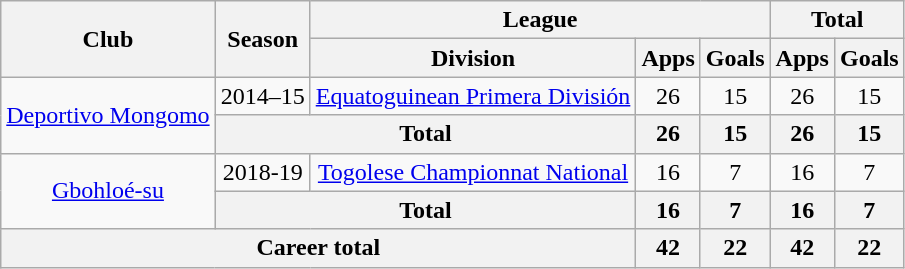<table class="wikitable" style="text-align: center">
<tr>
<th rowspan="2">Club</th>
<th rowspan="2">Season</th>
<th colspan="3">League</th>
<th colspan="2">Total</th>
</tr>
<tr>
<th>Division</th>
<th>Apps</th>
<th>Goals</th>
<th>Apps</th>
<th>Goals</th>
</tr>
<tr>
<td rowspan="2"><a href='#'>Deportivo Mongomo</a></td>
<td>2014–15</td>
<td><a href='#'>Equatoguinean Primera División</a></td>
<td>26</td>
<td>15</td>
<td>26</td>
<td>15</td>
</tr>
<tr>
<th colspan="2">Total</th>
<th>26</th>
<th>15</th>
<th>26</th>
<th>15</th>
</tr>
<tr>
<td rowspan="2"><a href='#'>Gbohloé-su</a></td>
<td>2018-19</td>
<td><a href='#'>Togolese Championnat National</a></td>
<td>16</td>
<td>7</td>
<td>16</td>
<td>7</td>
</tr>
<tr>
<th colspan="2">Total</th>
<th>16</th>
<th>7</th>
<th>16</th>
<th>7</th>
</tr>
<tr>
<th colspan="3">Career total</th>
<th>42</th>
<th>22</th>
<th>42</th>
<th>22</th>
</tr>
</table>
